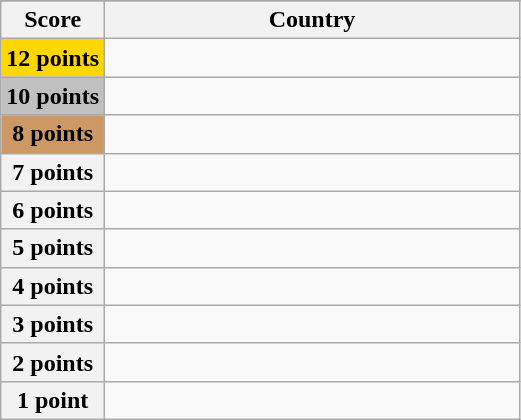<table class="wikitable">
<tr>
</tr>
<tr>
<th scope="col" width="20%">Score</th>
<th scope="col">Country</th>
</tr>
<tr>
<th scope="row" style="background:gold">12 points</th>
<td></td>
</tr>
<tr>
<th scope="row" style="background:silver">10 points</th>
<td></td>
</tr>
<tr>
<th scope="row" style="background:#CC9966">8 points</th>
<td></td>
</tr>
<tr>
<th scope="row">7 points</th>
<td></td>
</tr>
<tr>
<th scope="row">6 points</th>
<td></td>
</tr>
<tr>
<th scope="row">5 points</th>
<td></td>
</tr>
<tr>
<th scope="row">4 points</th>
<td></td>
</tr>
<tr>
<th scope="row">3 points</th>
<td></td>
</tr>
<tr>
<th scope="row">2 points</th>
<td></td>
</tr>
<tr>
<th scope="row">1 point</th>
<td></td>
</tr>
</table>
